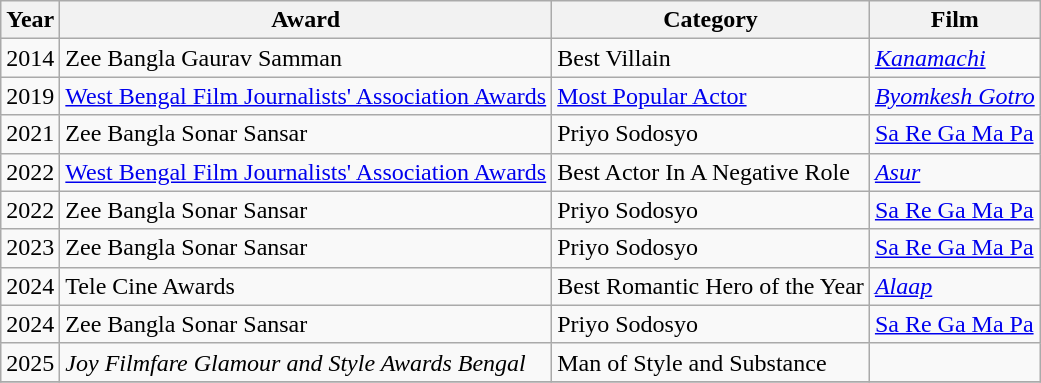<table class="wikitable sortable">
<tr>
<th>Year</th>
<th>Award</th>
<th>Category</th>
<th>Film</th>
</tr>
<tr>
<td>2014</td>
<td>Zee Bangla Gaurav Samman</td>
<td>Best Villain</td>
<td><em><a href='#'>Kanamachi</a></em></td>
</tr>
<tr>
<td>2019</td>
<td><a href='#'>West Bengal Film Journalists' Association Awards</a></td>
<td><a href='#'>Most Popular Actor</a></td>
<td><em><a href='#'>Byomkesh Gotro</a></em></td>
</tr>
<tr>
<td>2021</td>
<td>Zee Bangla Sonar Sansar</td>
<td>Priyo Sodosyo</td>
<td><a href='#'> Sa Re Ga Ma Pa</a></td>
</tr>
<tr>
<td>2022</td>
<td><a href='#'>West Bengal Film Journalists' Association Awards</a></td>
<td>Best Actor In A Negative Role</td>
<td><em><a href='#'>Asur</a></em></td>
</tr>
<tr>
<td>2022</td>
<td>Zee Bangla Sonar Sansar</td>
<td>Priyo Sodosyo</td>
<td><a href='#'> Sa Re Ga Ma Pa</a></td>
</tr>
<tr>
<td>2023</td>
<td>Zee Bangla Sonar Sansar</td>
<td>Priyo Sodosyo</td>
<td><a href='#'> Sa Re Ga Ma Pa</a></td>
</tr>
<tr>
<td>2024</td>
<td>Tele Cine Awards</td>
<td>Best Romantic Hero of the Year</td>
<td><em><a href='#'>Alaap</a></em></td>
</tr>
<tr>
<td>2024</td>
<td>Zee Bangla Sonar Sansar</td>
<td>Priyo Sodosyo</td>
<td><a href='#'> Sa Re Ga Ma Pa</a></td>
</tr>
<tr>
<td>2025</td>
<td><em>Joy Filmfare Glamour and Style Awards Bengal</em></td>
<td>Man of Style and Substance</td>
<td></td>
</tr>
<tr>
</tr>
</table>
